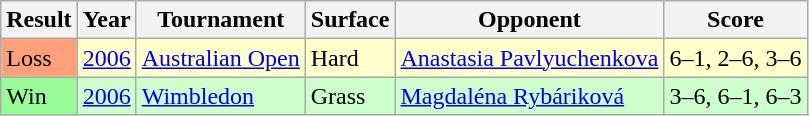<table class="sortable wikitable">
<tr>
<th>Result</th>
<th>Year</th>
<th>Tournament</th>
<th>Surface</th>
<th>Opponent</th>
<th>Score</th>
</tr>
<tr style="background:#ffffcc;">
<td style="background:#FFA07A;">Loss</td>
<td><a href='#'>2006</a></td>
<td><a href='#'>Australian Open</a></td>
<td>Hard</td>
<td> <a href='#'>Anastasia Pavlyuchenkova</a></td>
<td>6–1, 2–6, 3–6</td>
</tr>
<tr style="background:#cfc;">
<td style="background:#98fb98;">Win</td>
<td><a href='#'>2006</a></td>
<td><a href='#'>Wimbledon</a></td>
<td>Grass</td>
<td> <a href='#'>Magdaléna Rybáriková</a></td>
<td>3–6, 6–1, 6–3</td>
</tr>
</table>
